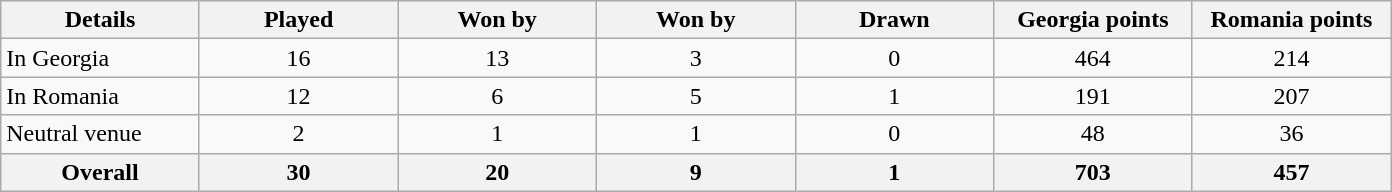<table class="wikitable sortable">
<tr>
<th width="125">Details</th>
<th width="125">Played</th>
<th width="125">Won by<br></th>
<th width="125">Won by<br></th>
<th width="125">Drawn</th>
<th width="125">Georgia points</th>
<th width="125">Romania points</th>
</tr>
<tr>
<td>In Georgia</td>
<td align=center>16</td>
<td align=center>13</td>
<td align=center>3</td>
<td align=center>0</td>
<td align=center>464</td>
<td align=center>214</td>
</tr>
<tr>
<td>In Romania</td>
<td align=center>12</td>
<td align=center>6</td>
<td align=center>5</td>
<td align=center>1</td>
<td align=center>191</td>
<td align=center>207</td>
</tr>
<tr>
<td>Neutral venue</td>
<td align=center>2</td>
<td align=center>1</td>
<td align=center>1</td>
<td align=center>0</td>
<td align=center>48</td>
<td align=center>36</td>
</tr>
<tr>
<th><strong>Overall</strong></th>
<th align=center><strong>30</strong></th>
<th align=center><strong>20</strong></th>
<th align=center><strong>9</strong></th>
<th align=center><strong>1</strong></th>
<th align=center><strong>703</strong></th>
<th align=center><strong>457</strong></th>
</tr>
</table>
